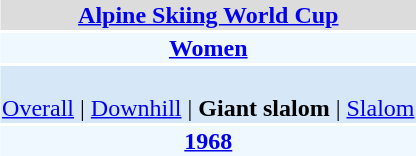<table align="right" class="toccolours" style="margin: 0 0 1em 1em;">
<tr>
<td colspan="2" align=center bgcolor=Gainsboro><strong><a href='#'>Alpine Skiing World Cup</a></strong></td>
</tr>
<tr>
<td colspan="2" align=center bgcolor=AliceBlue><strong><a href='#'>Women</a></strong></td>
</tr>
<tr>
<td colspan="2" align=center bgcolor=D6E8F8><br><a href='#'>Overall</a> | 
<a href='#'>Downhill</a> | 
<strong>Giant slalom</strong> | 
<a href='#'>Slalom</a></td>
</tr>
<tr>
<td colspan="2" align=center bgcolor=AliceBlue><strong><a href='#'>1968</a></strong></td>
</tr>
</table>
